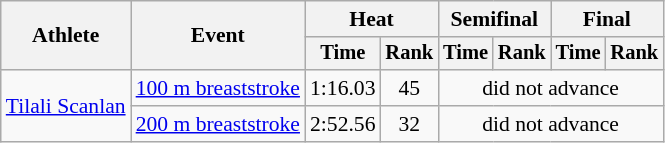<table class="wikitable" style="text-align:center; font-size:90%">
<tr>
<th rowspan="2">Athlete</th>
<th rowspan="2">Event</th>
<th colspan="2">Heat</th>
<th colspan="2">Semifinal</th>
<th colspan="2">Final</th>
</tr>
<tr style="font-size:95%">
<th>Time</th>
<th>Rank</th>
<th>Time</th>
<th>Rank</th>
<th>Time</th>
<th>Rank</th>
</tr>
<tr>
<td align=left rowspan=2><a href='#'>Tilali Scanlan</a></td>
<td align=left><a href='#'>100 m breaststroke</a></td>
<td>1:16.03</td>
<td>45</td>
<td colspan=4>did not advance</td>
</tr>
<tr>
<td align=left><a href='#'>200 m breaststroke</a></td>
<td>2:52.56</td>
<td>32</td>
<td colspan=4>did not advance</td>
</tr>
</table>
